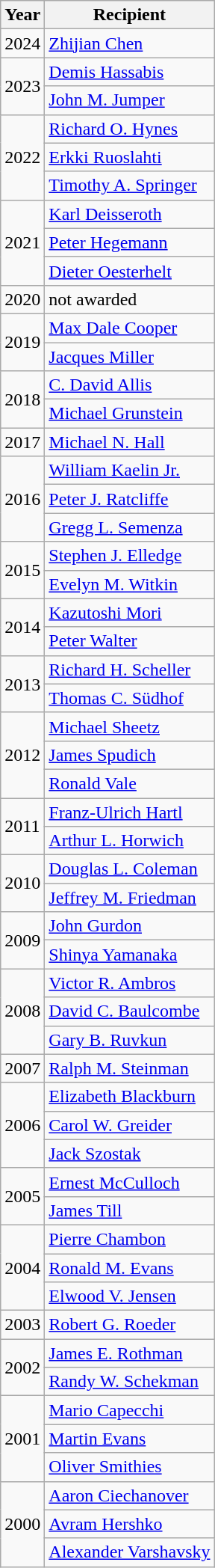<table class="wikitable" style="display:inline-table;">
<tr>
<th>Year</th>
<th>Recipient</th>
</tr>
<tr>
<td Rowspan="1">2024</td>
<td><a href='#'>Zhijian Chen</a></td>
</tr>
<tr>
<td Rowspan="2">2023</td>
<td><a href='#'>Demis Hassabis</a></td>
</tr>
<tr>
<td><a href='#'>John M. Jumper</a></td>
</tr>
<tr>
<td Rowspan="3">2022</td>
<td><a href='#'>Richard O. Hynes</a></td>
</tr>
<tr>
<td><a href='#'>Erkki Ruoslahti</a></td>
</tr>
<tr>
<td><a href='#'>Timothy A. Springer</a></td>
</tr>
<tr>
<td Rowspan="3">2021</td>
<td><a href='#'>Karl Deisseroth</a></td>
</tr>
<tr>
<td><a href='#'>Peter Hegemann</a></td>
</tr>
<tr>
<td><a href='#'>Dieter Oesterhelt</a></td>
</tr>
<tr>
<td Rowspan="1">2020</td>
<td>not awarded  </td>
</tr>
<tr>
<td Rowspan="2">2019</td>
<td><a href='#'>Max Dale Cooper</a></td>
</tr>
<tr>
<td><a href='#'>Jacques Miller</a></td>
</tr>
<tr>
<td Rowspan="2">2018</td>
<td><a href='#'>C. David Allis</a></td>
</tr>
<tr>
<td><a href='#'>Michael Grunstein</a></td>
</tr>
<tr>
<td Rowspan="1">2017</td>
<td><a href='#'>Michael N. Hall</a></td>
</tr>
<tr>
<td Rowspan="3">2016</td>
<td><a href='#'>William Kaelin Jr.</a></td>
</tr>
<tr>
<td><a href='#'>Peter J. Ratcliffe</a></td>
</tr>
<tr>
<td><a href='#'>Gregg L. Semenza</a></td>
</tr>
<tr>
<td Rowspan="2">2015</td>
<td><a href='#'>Stephen J. Elledge</a></td>
</tr>
<tr>
<td><a href='#'>Evelyn M. Witkin</a></td>
</tr>
<tr>
<td Rowspan="2">2014</td>
<td><a href='#'>Kazutoshi Mori</a></td>
</tr>
<tr>
<td><a href='#'>Peter Walter</a></td>
</tr>
<tr>
<td Rowspan="2">2013</td>
<td><a href='#'>Richard H. Scheller</a></td>
</tr>
<tr>
<td><a href='#'>Thomas C. Südhof</a></td>
</tr>
<tr>
<td Rowspan="3">2012</td>
<td><a href='#'>Michael Sheetz</a></td>
</tr>
<tr>
<td><a href='#'>James Spudich</a></td>
</tr>
<tr>
<td><a href='#'>Ronald Vale</a></td>
</tr>
<tr>
<td Rowspan="2">2011</td>
<td><a href='#'>Franz-Ulrich Hartl</a></td>
</tr>
<tr>
<td><a href='#'>Arthur L. Horwich</a></td>
</tr>
<tr>
<td Rowspan="2">2010</td>
<td><a href='#'>Douglas L. Coleman</a></td>
</tr>
<tr>
<td><a href='#'>Jeffrey M. Friedman</a></td>
</tr>
<tr>
<td Rowspan="2">2009</td>
<td><a href='#'>John Gurdon</a></td>
</tr>
<tr>
<td><a href='#'>Shinya Yamanaka</a></td>
</tr>
<tr>
<td Rowspan="3">2008</td>
<td><a href='#'>Victor R. Ambros</a></td>
</tr>
<tr>
<td><a href='#'>David C. Baulcombe</a></td>
</tr>
<tr>
<td><a href='#'>Gary B. Ruvkun</a></td>
</tr>
<tr>
<td Rowspan="1">2007</td>
<td><a href='#'>Ralph M. Steinman</a></td>
</tr>
<tr>
<td Rowspan="3">2006</td>
<td><a href='#'>Elizabeth Blackburn</a></td>
</tr>
<tr>
<td><a href='#'>Carol W. Greider</a></td>
</tr>
<tr>
<td><a href='#'>Jack Szostak</a></td>
</tr>
<tr>
<td Rowspan="2">2005</td>
<td><a href='#'>Ernest McCulloch</a></td>
</tr>
<tr>
<td><a href='#'>James Till</a></td>
</tr>
<tr>
<td Rowspan="3">2004</td>
<td><a href='#'>Pierre Chambon</a></td>
</tr>
<tr>
<td><a href='#'>Ronald M. Evans</a></td>
</tr>
<tr>
<td><a href='#'>Elwood V. Jensen</a></td>
</tr>
<tr>
<td Rowspan="1">2003</td>
<td><a href='#'>Robert G. Roeder</a></td>
</tr>
<tr>
<td Rowspan="2">2002</td>
<td><a href='#'>James E. Rothman</a></td>
</tr>
<tr>
<td><a href='#'>Randy W. Schekman</a></td>
</tr>
<tr>
<td Rowspan="3">2001</td>
<td><a href='#'>Mario Capecchi</a></td>
</tr>
<tr>
<td><a href='#'>Martin Evans</a></td>
</tr>
<tr>
<td><a href='#'>Oliver Smithies</a></td>
</tr>
<tr>
<td Rowspan="3">2000</td>
<td><a href='#'>Aaron Ciechanover</a></td>
</tr>
<tr>
<td><a href='#'>Avram Hershko</a></td>
</tr>
<tr>
<td><a href='#'>Alexander Varshavsky</a></td>
</tr>
</table>
